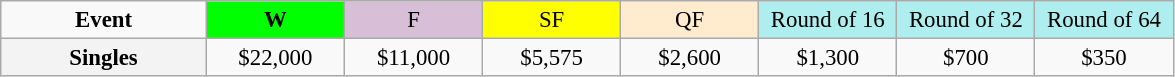<table class=wikitable style=font-size:95%;text-align:center>
<tr>
<td style="width:130px"><strong>Event</strong></td>
<td style="width:85px; background:lime"><strong>W</strong></td>
<td style="width:85px; background:thistle">F</td>
<td style="width:85px; background:#ffff00">SF</td>
<td style="width:85px; background:#ffebcd">QF</td>
<td style="width:85px; background:#afeeee">Round of 16</td>
<td style="width:85px; background:#afeeee">Round of 32</td>
<td style="width:85px; background:#afeeee">Round of 64</td>
</tr>
<tr>
<th style=background:#f3f3f3>Singles </th>
<td>$22,000</td>
<td>$11,000</td>
<td>$5,575</td>
<td>$2,600</td>
<td>$1,300</td>
<td>$700</td>
<td>$350</td>
</tr>
</table>
